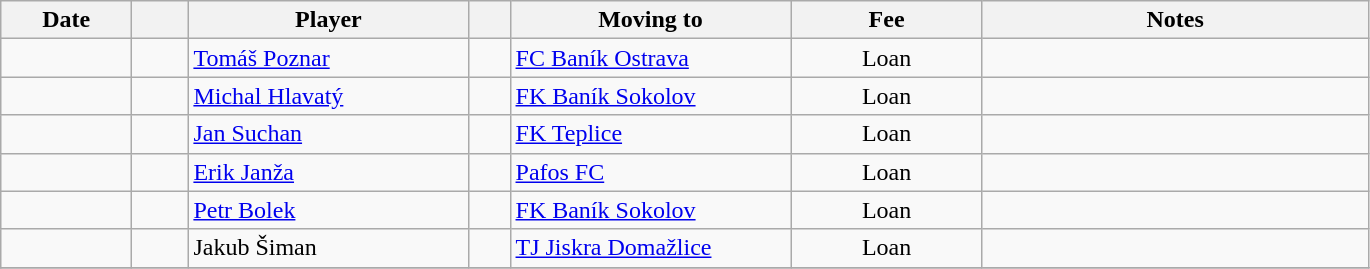<table class="wikitable sortable">
<tr>
<th style="width:80px;">Date</th>
<th style="width:30px;"></th>
<th style="width:180px;">Player</th>
<th style="width:20px;"></th>
<th style="width:180px;">Moving to</th>
<th style="width:120px;" class="unsortable">Fee</th>
<th style="width:250px;" class="unsortable">Notes</th>
</tr>
<tr>
<td></td>
<td align=center></td>
<td> <a href='#'>Tomáš Poznar</a></td>
<td align=center></td>
<td> <a href='#'>FC Baník Ostrava</a></td>
<td align=center>Loan</td>
<td align=center></td>
</tr>
<tr>
<td></td>
<td align=center></td>
<td> <a href='#'>Michal Hlavatý</a></td>
<td align=center></td>
<td> <a href='#'>FK Baník Sokolov</a></td>
<td align=center>Loan</td>
<td align=center></td>
</tr>
<tr>
<td></td>
<td align=center></td>
<td> <a href='#'>Jan Suchan</a></td>
<td align=center></td>
<td> <a href='#'>FK Teplice</a></td>
<td align=center>Loan</td>
<td align=center></td>
</tr>
<tr>
<td></td>
<td align=center></td>
<td> <a href='#'>Erik Janža</a></td>
<td align=center></td>
<td> <a href='#'>Pafos FC</a></td>
<td align=center>Loan</td>
<td align=center></td>
</tr>
<tr>
<td></td>
<td align=center></td>
<td> <a href='#'>Petr Bolek</a></td>
<td align=center></td>
<td> <a href='#'>FK Baník Sokolov</a></td>
<td align=center>Loan</td>
<td align=center></td>
</tr>
<tr>
<td></td>
<td align=center></td>
<td> Jakub Šiman</td>
<td align=center></td>
<td> <a href='#'>TJ Jiskra Domažlice</a></td>
<td align=center>Loan</td>
<td align=center></td>
</tr>
<tr>
</tr>
</table>
